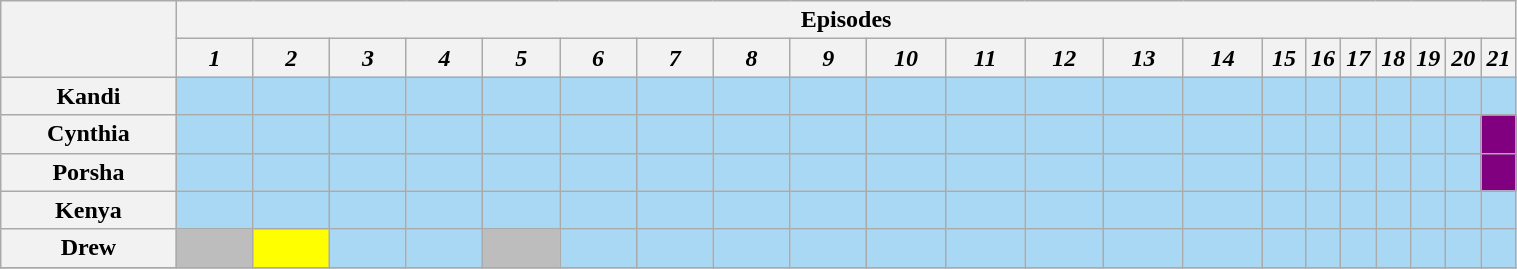<table class="wikitable" style="text-align:center; width:80%;">
<tr>
<th rowspan="2" style="width:13%;"></th>
<th colspan="36" style="text-align:center;">Episodes</th>
</tr>
<tr>
<th style="text-align:center; width:6%;"><em>1</em></th>
<th style="text-align:center; width:6%;"><em>2</em></th>
<th style="text-align:center; width:6%;"><em>3</em></th>
<th style="text-align:center; width:6%;"><em>4</em></th>
<th style="text-align:center; width:6%;"><em>5</em></th>
<th style="text-align:center; width:6%;"><em>6</em></th>
<th style="text-align:center; width:6%;"><em>7</em></th>
<th style="text-align:center; width:6%;"><em>8</em></th>
<th style="text-align:center; width:6%;"><em>9</em></th>
<th style="text-align:center; width:6%;"><em>10</em></th>
<th style="text-align:center; width:6%;"><em>11</em></th>
<th style="text-align:center; width:6%;"><em>12</em></th>
<th style="text-align:center; width:6%;"><em>13</em></th>
<th style="text-align:center; width:6%;"><em>14</em></th>
<th style="text-align:center; width:6%;"><em>15</em></th>
<th style="text-align:center; width:6%;"><em>16</em></th>
<th style="text-align:center; width:6%;"><em>17</em></th>
<th style="text-align:center; width:6%;"><em>18</em></th>
<th style="text-align:center; width:6%;"><em>19</em></th>
<th style="text-align:center; width:6%;"><em>20</em></th>
<th style="text-align:center; width:6%;"><em>21</em></th>
</tr>
<tr>
<th>Kandi</th>
<td style="background:#A9D8F5;"></td>
<td style="background:#A9D8F5;"></td>
<td style="background:#A9D8F5;"></td>
<td style="background:#A9D8F5;"></td>
<td style="background:#A9D8F5;"></td>
<td style="background:#A9D8F5;"></td>
<td style="background:#A9D8F5;"></td>
<td style="background:#A9D8F5;"></td>
<td style="background:#A9D8F5;"></td>
<td style="background:#A9D8F5;"></td>
<td style="background:#A9D8F5;"></td>
<td style="background:#A9D8F5;"></td>
<td style="background:#A9D8F5;"></td>
<td style="background:#A9D8F5;"></td>
<td style="background:#A9D8F5;"></td>
<td style="background:#A9D8F5;"></td>
<td style="background:#A9D8F5;"></td>
<td style="background:#A9D8F5;"></td>
<td style="background:#A9D8F5;"></td>
<td style="background:#A9D8F5;"></td>
<td style="background:#A9D8F5;"></td>
</tr>
<tr>
<th>Cynthia</th>
<td style="background:#A9D8F5;"></td>
<td style="background:#A9D8F5;"></td>
<td style="background:#A9D8F5;"></td>
<td style="background:#A9D8F5;"></td>
<td style="background:#A9D8F5;"></td>
<td style="background:#A9D8F5;"></td>
<td style="background:#A9D8F5;"></td>
<td style="background:#A9D8F5;"></td>
<td style="background:#A9D8F5;"></td>
<td style="background:#A9D8F5;"></td>
<td style="background:#A9D8F5;"></td>
<td style="background:#A9D8F5;"></td>
<td style="background:#A9D8F5;"></td>
<td style="background:#A9D8F5;"></td>
<td style="background:#A9D8F5;"></td>
<td style="background:#A9D8F5;"></td>
<td style="background:#A9D8F5;"></td>
<td style="background:#A9D8F5;"></td>
<td style="background:#A9D8F5;"></td>
<td style="background:#A9D8F5;"></td>
<td style="background:purple;"></td>
</tr>
<tr>
<th>Porsha</th>
<td style="background:#A9D8F5;"></td>
<td style="background:#A9D8F5;"></td>
<td style="background:#A9D8F5;"></td>
<td style="background:#A9D8F5;"></td>
<td style="background:#A9D8F5;"></td>
<td style="background:#A9D8F5;"></td>
<td style="background:#A9D8F5;"></td>
<td style="background:#A9D8F5;"></td>
<td style="background:#A9D8F5;"></td>
<td style="background:#A9D8F5;"></td>
<td style="background:#A9D8F5;"></td>
<td style="background:#A9D8F5;"></td>
<td style="background:#A9D8F5;"></td>
<td style="background:#A9D8F5;"></td>
<td style="background:#A9D8F5;"></td>
<td style="background:#A9D8F5;"></td>
<td style="background:#A9D8F5;"></td>
<td style="background:#A9D8F5;"></td>
<td style="background:#A9D8F5;"></td>
<td style="background:#A9D8F5;"></td>
<td style="background:purple;"></td>
</tr>
<tr>
<th>Kenya</th>
<td style="background:#A9D8F5;"></td>
<td style="background:#A9D8F5;"></td>
<td style="background:#A9D8F5;"></td>
<td style="background:#A9D8F5;"></td>
<td style="background:#A9D8F5;"></td>
<td style="background:#A9D8F5;"></td>
<td style="background:#A9D8F5;"></td>
<td style="background:#A9D8F5;"></td>
<td style="background:#A9D8F5;"></td>
<td style="background:#A9D8F5;"></td>
<td style="background:#A9D8F5;"></td>
<td style="background:#A9D8F5;"></td>
<td style="background:#A9D8F5;"></td>
<td style="background:#A9D8F5;"></td>
<td style="background:#A9D8F5;"></td>
<td style="background:#A9D8F5;"></td>
<td style="background:#A9D8F5;"></td>
<td style="background:#A9D8F5;"></td>
<td style="background:#A9D8F5;"></td>
<td style="background:#A9D8F5;"></td>
<td style="background:#A9D8F5;"></td>
</tr>
<tr>
<th>Drew</th>
<td style="background:#BDBDBD;"></td>
<td style="background:yellow;"></td>
<td style="background:#A9D8F5;"></td>
<td style="background:#A9D8F5;"></td>
<td style="background:#BDBDBD;"></td>
<td style="background:#A9D8F5;"></td>
<td style="background:#A9D8F5;"></td>
<td style="background:#A9D8F5;"></td>
<td style="background:#A9D8F5;"></td>
<td style="background:#A9D8F5;"></td>
<td style="background:#A9D8F5;"></td>
<td style="background:#A9D8F5;"></td>
<td style="background:#A9D8F5;"></td>
<td style="background:#A9D8F5;"></td>
<td style="background:#A9D8F5;"></td>
<td style="background:#A9D8F5;"></td>
<td style="background:#A9D8F5;"></td>
<td style="background:#A9D8F5;"></td>
<td style="background:#A9D8F5;"></td>
<td style="background:#A9D8F5;"></td>
<td style="background:#A9D8F5;"></td>
</tr>
<tr>
</tr>
</table>
